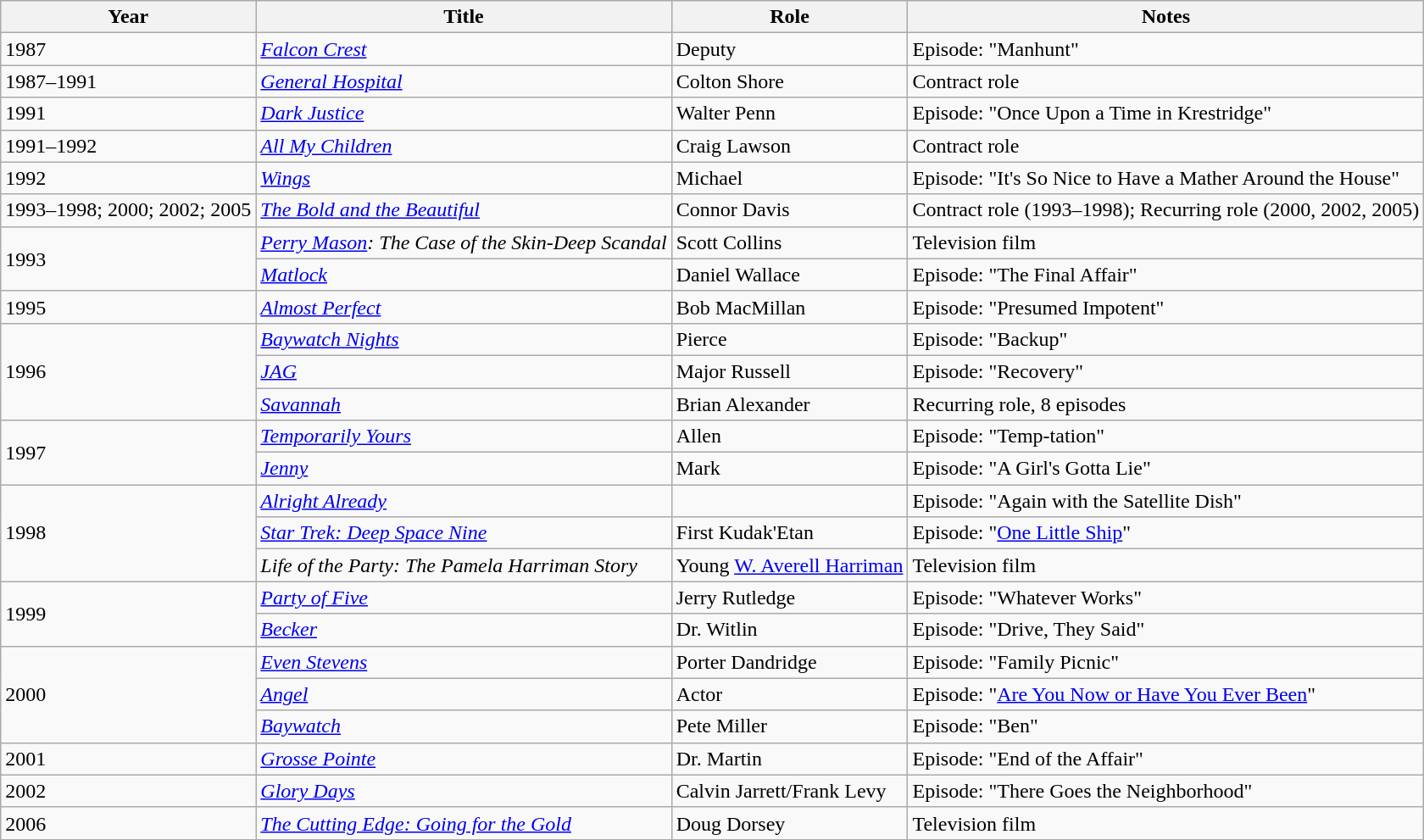<table class="wikitable">
<tr>
<th>Year</th>
<th>Title</th>
<th>Role</th>
<th>Notes</th>
</tr>
<tr>
<td>1987</td>
<td><em><a href='#'>Falcon Crest</a></em></td>
<td>Deputy</td>
<td>Episode: "Manhunt"</td>
</tr>
<tr>
<td>1987–1991</td>
<td><em><a href='#'>General Hospital</a></em></td>
<td>Colton Shore</td>
<td>Contract role</td>
</tr>
<tr>
<td>1991</td>
<td><em><a href='#'>Dark Justice</a></em></td>
<td>Walter Penn</td>
<td>Episode: "Once Upon a Time in Krestridge"</td>
</tr>
<tr>
<td>1991–1992</td>
<td><em><a href='#'>All My Children</a></em></td>
<td>Craig Lawson</td>
<td>Contract role</td>
</tr>
<tr>
<td>1992</td>
<td><em><a href='#'>Wings</a></em></td>
<td>Michael</td>
<td>Episode: "It's So Nice to Have a Mather Around the House"</td>
</tr>
<tr>
<td>1993–1998; 2000; 2002; 2005</td>
<td><em><a href='#'>The Bold and the Beautiful</a></em></td>
<td>Connor Davis</td>
<td>Contract role (1993–1998); Recurring role (2000, 2002, 2005)</td>
</tr>
<tr>
<td rowspan="2">1993</td>
<td><em><a href='#'>Perry Mason</a>: The Case of the Skin-Deep Scandal</em></td>
<td>Scott Collins</td>
<td>Television film</td>
</tr>
<tr>
<td><em><a href='#'>Matlock</a></em></td>
<td>Daniel Wallace</td>
<td>Episode: "The Final Affair"</td>
</tr>
<tr>
<td>1995</td>
<td><em><a href='#'>Almost Perfect</a></em></td>
<td>Bob MacMillan</td>
<td>Episode: "Presumed Impotent"</td>
</tr>
<tr>
<td rowspan="3">1996</td>
<td><em><a href='#'>Baywatch Nights</a></em></td>
<td>Pierce</td>
<td>Episode: "Backup"</td>
</tr>
<tr>
<td><em><a href='#'>JAG</a></em></td>
<td>Major Russell</td>
<td>Episode: "Recovery"</td>
</tr>
<tr>
<td><em><a href='#'>Savannah</a></em></td>
<td>Brian Alexander</td>
<td>Recurring role, 8 episodes</td>
</tr>
<tr>
<td rowspan="2">1997</td>
<td><em><a href='#'>Temporarily Yours</a></em></td>
<td>Allen</td>
<td>Episode: "Temp-tation"</td>
</tr>
<tr>
<td><em><a href='#'>Jenny</a></em></td>
<td>Mark</td>
<td>Episode: "A Girl's Gotta Lie"</td>
</tr>
<tr>
<td rowspan="3">1998</td>
<td><em><a href='#'>Alright Already</a></em></td>
<td></td>
<td>Episode: "Again with the Satellite Dish"</td>
</tr>
<tr>
<td><em><a href='#'>Star Trek: Deep Space Nine</a></em></td>
<td>First Kudak'Etan</td>
<td>Episode: "<a href='#'>One Little Ship</a>"</td>
</tr>
<tr>
<td><em>Life of the Party: The Pamela Harriman Story</em></td>
<td>Young <a href='#'>W. Averell Harriman</a></td>
<td>Television film</td>
</tr>
<tr>
<td rowspan="2">1999</td>
<td><em><a href='#'>Party of Five</a></em></td>
<td>Jerry Rutledge</td>
<td>Episode: "Whatever Works"</td>
</tr>
<tr>
<td><a href='#'><em>Becker</em></a></td>
<td>Dr. Witlin</td>
<td>Episode: "Drive, They Said"</td>
</tr>
<tr>
<td rowspan="3">2000</td>
<td><em><a href='#'>Even Stevens</a></em></td>
<td>Porter Dandridge</td>
<td>Episode: "Family Picnic"</td>
</tr>
<tr>
<td><em><a href='#'>Angel</a></em></td>
<td>Actor</td>
<td>Episode: "<a href='#'>Are You Now or Have You Ever Been</a>"</td>
</tr>
<tr>
<td><em><a href='#'>Baywatch</a></em></td>
<td>Pete Miller</td>
<td>Episode: "Ben"</td>
</tr>
<tr>
<td>2001</td>
<td><em><a href='#'>Grosse Pointe</a></em></td>
<td>Dr. Martin</td>
<td>Episode: "End of the Affair"</td>
</tr>
<tr>
<td>2002</td>
<td><a href='#'><em>Glory Days</em></a></td>
<td>Calvin Jarrett/Frank Levy</td>
<td>Episode: "There Goes the Neighborhood"</td>
</tr>
<tr>
<td>2006</td>
<td><em><a href='#'>The Cutting Edge: Going for the Gold</a></em></td>
<td>Doug Dorsey</td>
<td>Television film</td>
</tr>
</table>
